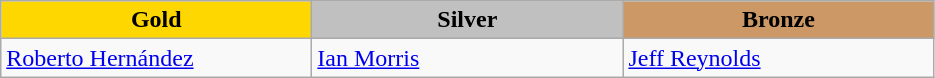<table class="wikitable" style="text-align:left">
<tr align="center">
<td width=200 bgcolor=gold><strong>Gold</strong></td>
<td width=200 bgcolor=silver><strong>Silver</strong></td>
<td width=200 bgcolor=CC9966><strong>Bronze</strong></td>
</tr>
<tr>
<td><a href='#'>Roberto Hernández</a><br><em></em></td>
<td><a href='#'>Ian Morris</a><br><em></em></td>
<td><a href='#'>Jeff Reynolds</a><br><em></em></td>
</tr>
</table>
